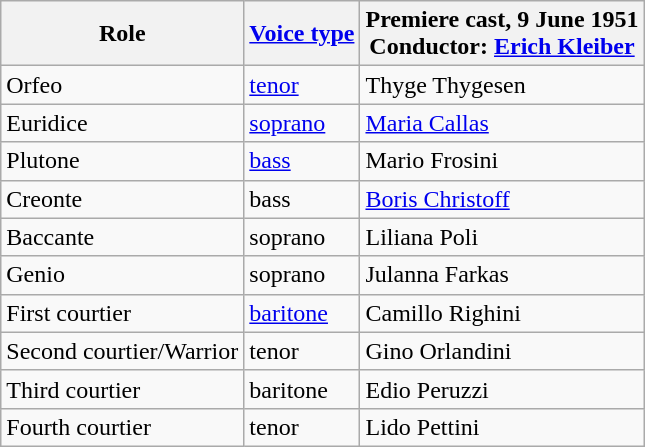<table class="wikitable">
<tr>
<th>Role</th>
<th><a href='#'>Voice type</a></th>
<th>Premiere cast, 9 June 1951<br>Conductor: <a href='#'>Erich Kleiber</a></th>
</tr>
<tr>
<td>Orfeo</td>
<td><a href='#'>tenor</a></td>
<td>Thyge Thygesen</td>
</tr>
<tr>
<td>Euridice</td>
<td><a href='#'>soprano</a></td>
<td><a href='#'>Maria Callas</a></td>
</tr>
<tr>
<td>Plutone</td>
<td><a href='#'>bass</a></td>
<td>Mario Frosini</td>
</tr>
<tr>
<td>Creonte</td>
<td>bass</td>
<td><a href='#'>Boris Christoff</a></td>
</tr>
<tr>
<td>Baccante</td>
<td>soprano</td>
<td>Liliana Poli</td>
</tr>
<tr>
<td>Genio</td>
<td>soprano</td>
<td>Julanna Farkas</td>
</tr>
<tr>
<td>First courtier</td>
<td><a href='#'>baritone</a></td>
<td>Camillo Righini</td>
</tr>
<tr>
<td>Second courtier/Warrior</td>
<td>tenor</td>
<td>Gino Orlandini</td>
</tr>
<tr>
<td>Third courtier</td>
<td>baritone</td>
<td>Edio Peruzzi</td>
</tr>
<tr>
<td>Fourth courtier</td>
<td>tenor</td>
<td>Lido Pettini</td>
</tr>
</table>
